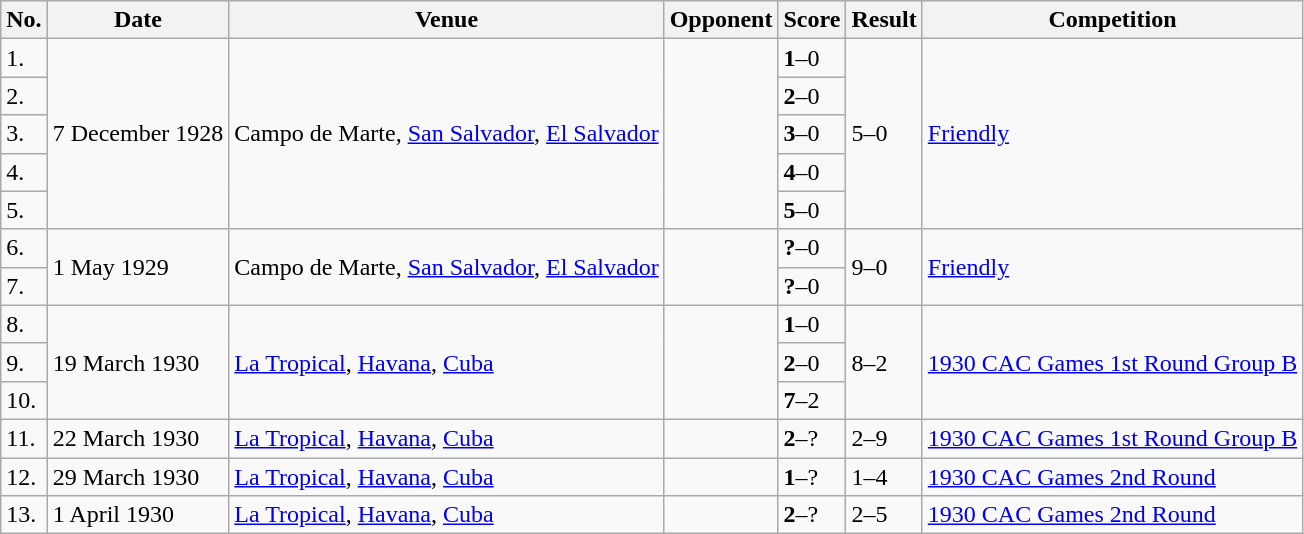<table class="wikitable" style="font-size:100%;">
<tr>
<th>No.</th>
<th>Date</th>
<th>Venue</th>
<th>Opponent</th>
<th>Score</th>
<th>Result</th>
<th>Competition</th>
</tr>
<tr>
<td>1.</td>
<td rowspan="5">7 December 1928</td>
<td rowspan="5">Campo de Marte, <a href='#'>San Salvador</a>, <a href='#'>El Salvador</a></td>
<td rowspan="5"></td>
<td><strong>1</strong>–0</td>
<td rowspan="5">5–0</td>
<td rowspan="5"><a href='#'>Friendly</a></td>
</tr>
<tr>
<td>2.</td>
<td><strong>2</strong>–0</td>
</tr>
<tr>
<td>3.</td>
<td><strong>3</strong>–0</td>
</tr>
<tr>
<td>4.</td>
<td><strong>4</strong>–0</td>
</tr>
<tr>
<td>5.</td>
<td><strong>5</strong>–0</td>
</tr>
<tr>
<td>6.</td>
<td rowspan="2">1 May 1929</td>
<td rowspan="2">Campo de Marte, <a href='#'>San Salvador</a>, <a href='#'>El Salvador</a></td>
<td rowspan="2"></td>
<td><strong>?</strong>–0</td>
<td rowspan="2">9–0</td>
<td rowspan="2"><a href='#'>Friendly</a></td>
</tr>
<tr>
<td>7.</td>
<td><strong>?</strong>–0</td>
</tr>
<tr>
<td>8.</td>
<td rowspan="3">19 March 1930</td>
<td rowspan="3"><a href='#'>La Tropical</a>, <a href='#'>Havana</a>, <a href='#'>Cuba</a></td>
<td rowspan="3"></td>
<td><strong>1</strong>–0</td>
<td rowspan="3">8–2</td>
<td rowspan="3"><a href='#'>1930 CAC Games 1st Round Group B</a></td>
</tr>
<tr>
<td>9.</td>
<td><strong>2</strong>–0</td>
</tr>
<tr>
<td>10.</td>
<td><strong>7</strong>–2</td>
</tr>
<tr>
<td>11.</td>
<td>22 March 1930</td>
<td><a href='#'>La Tropical</a>, <a href='#'>Havana</a>, <a href='#'>Cuba</a></td>
<td></td>
<td><strong>2</strong>–?</td>
<td>2–9</td>
<td><a href='#'>1930 CAC Games 1st Round Group B</a></td>
</tr>
<tr>
<td>12.</td>
<td>29 March 1930</td>
<td><a href='#'>La Tropical</a>, <a href='#'>Havana</a>, <a href='#'>Cuba</a></td>
<td></td>
<td><strong>1</strong>–?</td>
<td>1–4</td>
<td><a href='#'>1930 CAC Games 2nd Round</a></td>
</tr>
<tr>
<td>13.</td>
<td>1 April 1930</td>
<td><a href='#'>La Tropical</a>, <a href='#'>Havana</a>, <a href='#'>Cuba</a></td>
<td></td>
<td><strong>2</strong>–?</td>
<td>2–5</td>
<td><a href='#'>1930 CAC Games 2nd Round</a></td>
</tr>
</table>
